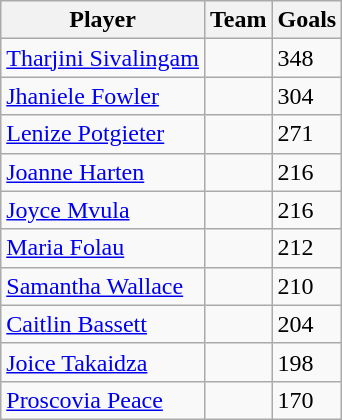<table class="wikitable sortable">
<tr>
<th>Player</th>
<th>Team</th>
<th>Goals</th>
</tr>
<tr>
<td><a href='#'>Tharjini Sivalingam</a></td>
<td></td>
<td>348</td>
</tr>
<tr>
<td><a href='#'>Jhaniele Fowler</a></td>
<td></td>
<td>304</td>
</tr>
<tr>
<td><a href='#'>Lenize Potgieter</a></td>
<td></td>
<td>271</td>
</tr>
<tr>
<td><a href='#'>Joanne Harten</a></td>
<td></td>
<td>216</td>
</tr>
<tr>
<td><a href='#'>Joyce Mvula</a></td>
<td></td>
<td>216</td>
</tr>
<tr>
<td><a href='#'>Maria Folau</a></td>
<td></td>
<td>212</td>
</tr>
<tr>
<td><a href='#'>Samantha Wallace</a></td>
<td></td>
<td>210</td>
</tr>
<tr>
<td><a href='#'>Caitlin Bassett</a></td>
<td></td>
<td>204</td>
</tr>
<tr>
<td><a href='#'>Joice Takaidza</a></td>
<td></td>
<td>198</td>
</tr>
<tr>
<td><a href='#'>Proscovia Peace</a></td>
<td></td>
<td>170</td>
</tr>
</table>
